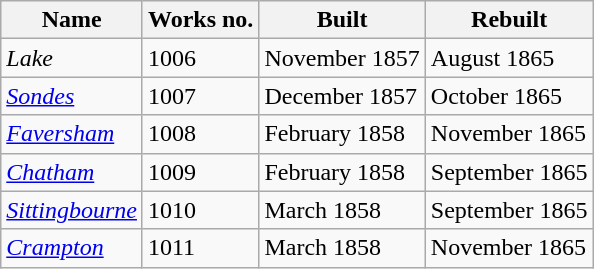<table class=wikitable>
<tr>
<th>Name</th>
<th>Works no.</th>
<th>Built</th>
<th>Rebuilt</th>
</tr>
<tr>
<td><em>Lake</em></td>
<td>1006</td>
<td>November 1857</td>
<td>August 1865</td>
</tr>
<tr>
<td><em><a href='#'>Sondes</a></em></td>
<td>1007</td>
<td>December 1857</td>
<td>October 1865</td>
</tr>
<tr>
<td><em><a href='#'>Faversham</a></em></td>
<td>1008</td>
<td>February 1858</td>
<td>November 1865</td>
</tr>
<tr>
<td><em><a href='#'>Chatham</a></em></td>
<td>1009</td>
<td>February 1858</td>
<td>September 1865</td>
</tr>
<tr>
<td><em><a href='#'>Sittingbourne</a></em></td>
<td>1010</td>
<td>March 1858</td>
<td>September 1865</td>
</tr>
<tr>
<td><em><a href='#'>Crampton</a></em></td>
<td>1011</td>
<td>March 1858</td>
<td>November 1865</td>
</tr>
</table>
